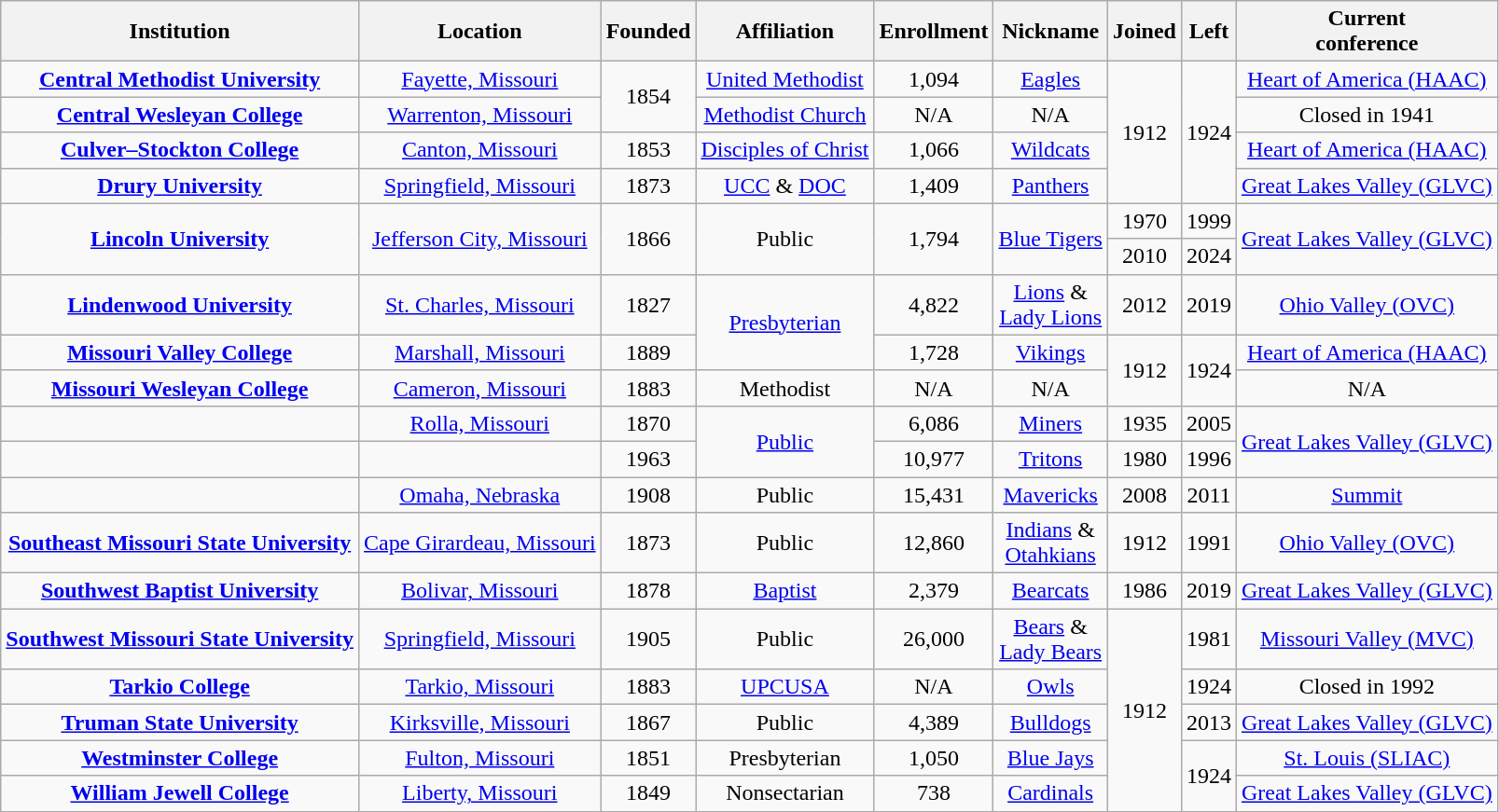<table class="wikitable sortable" style="text-align:center">
<tr>
<th>Institution</th>
<th>Location</th>
<th>Founded</th>
<th>Affiliation</th>
<th>Enrollment</th>
<th>Nickname</th>
<th>Joined</th>
<th>Left</th>
<th>Current<br>conference</th>
</tr>
<tr>
<td><strong><a href='#'>Central Methodist University</a></strong></td>
<td><a href='#'>Fayette, Missouri</a></td>
<td rowspan="2">1854</td>
<td><a href='#'>United Methodist</a></td>
<td>1,094</td>
<td><a href='#'>Eagles</a></td>
<td rowspan="4">1912</td>
<td rowspan="4">1924</td>
<td><a href='#'>Heart of America (HAAC)</a></td>
</tr>
<tr>
<td><strong><a href='#'>Central Wesleyan College</a></strong></td>
<td><a href='#'>Warrenton, Missouri</a></td>
<td><a href='#'>Methodist Church</a></td>
<td>N/A</td>
<td>N/A</td>
<td>Closed in 1941</td>
</tr>
<tr>
<td><strong><a href='#'>Culver–Stockton College</a></strong></td>
<td><a href='#'>Canton, Missouri</a></td>
<td>1853</td>
<td><a href='#'>Disciples of Christ</a></td>
<td>1,066</td>
<td><a href='#'>Wildcats</a></td>
<td><a href='#'>Heart of America (HAAC)</a></td>
</tr>
<tr>
<td><strong><a href='#'>Drury University</a></strong></td>
<td><a href='#'>Springfield, Missouri</a></td>
<td>1873</td>
<td><a href='#'>UCC</a> & <a href='#'>DOC</a></td>
<td>1,409</td>
<td><a href='#'>Panthers</a></td>
<td><a href='#'>Great Lakes Valley (GLVC)</a></td>
</tr>
<tr>
<td rowspan="2"><strong><a href='#'>Lincoln University</a></strong></td>
<td rowspan="2"><a href='#'>Jefferson City, Missouri</a></td>
<td rowspan="2">1866</td>
<td rowspan="2">Public</td>
<td rowspan="2">1,794</td>
<td rowspan="2"><a href='#'>Blue Tigers</a></td>
<td>1970</td>
<td>1999</td>
<td rowspan="2"><a href='#'>Great Lakes Valley (GLVC)</a></td>
</tr>
<tr>
<td>2010</td>
<td>2024</td>
</tr>
<tr>
<td><strong><a href='#'>Lindenwood University</a></strong></td>
<td><a href='#'>St. Charles, Missouri</a></td>
<td>1827</td>
<td rowspan="2"><a href='#'>Presbyterian</a></td>
<td>4,822</td>
<td><a href='#'>Lions</a> &<br><a href='#'>Lady Lions</a></td>
<td>2012</td>
<td>2019</td>
<td><a href='#'>Ohio Valley (OVC)</a></td>
</tr>
<tr>
<td><strong><a href='#'>Missouri Valley College</a></strong></td>
<td><a href='#'>Marshall, Missouri</a></td>
<td>1889</td>
<td>1,728</td>
<td><a href='#'>Vikings</a></td>
<td rowspan="2">1912</td>
<td rowspan="2">1924</td>
<td><a href='#'>Heart of America (HAAC)</a></td>
</tr>
<tr>
<td><strong><a href='#'>Missouri Wesleyan College</a></strong></td>
<td><a href='#'>Cameron, Missouri</a></td>
<td>1883</td>
<td>Methodist</td>
<td>N/A</td>
<td>N/A</td>
<td>N/A</td>
</tr>
<tr>
<td></td>
<td><a href='#'>Rolla, Missouri</a></td>
<td>1870</td>
<td rowspan="2"><a href='#'>Public</a></td>
<td>6,086</td>
<td><a href='#'>Miners</a></td>
<td>1935</td>
<td>2005</td>
<td rowspan="2"><a href='#'>Great Lakes Valley (GLVC)</a></td>
</tr>
<tr>
<td></td>
<td></td>
<td>1963</td>
<td>10,977</td>
<td><a href='#'>Tritons</a></td>
<td>1980</td>
<td>1996</td>
</tr>
<tr>
<td></td>
<td><a href='#'>Omaha, Nebraska</a></td>
<td>1908</td>
<td>Public</td>
<td>15,431</td>
<td><a href='#'>Mavericks</a></td>
<td>2008</td>
<td>2011</td>
<td><a href='#'>Summit</a></td>
</tr>
<tr>
<td><strong><a href='#'>Southeast Missouri State University</a></strong></td>
<td><a href='#'>Cape Girardeau, Missouri</a></td>
<td>1873</td>
<td>Public</td>
<td>12,860</td>
<td><a href='#'>Indians</a> &<br><a href='#'>Otahkians</a></td>
<td>1912</td>
<td>1991</td>
<td><a href='#'>Ohio Valley (OVC)</a></td>
</tr>
<tr>
<td><strong><a href='#'>Southwest Baptist University</a></strong></td>
<td><a href='#'>Bolivar, Missouri</a></td>
<td>1878</td>
<td><a href='#'>Baptist</a></td>
<td>2,379</td>
<td><a href='#'>Bearcats</a></td>
<td>1986</td>
<td>2019</td>
<td><a href='#'>Great Lakes Valley (GLVC)</a></td>
</tr>
<tr>
<td><strong><a href='#'>Southwest Missouri State University</a></strong></td>
<td><a href='#'>Springfield, Missouri</a></td>
<td>1905</td>
<td>Public</td>
<td>26,000</td>
<td><a href='#'>Bears</a> &<br><a href='#'>Lady Bears</a></td>
<td rowspan="5">1912</td>
<td>1981</td>
<td><a href='#'>Missouri Valley (MVC)</a></td>
</tr>
<tr>
<td><strong><a href='#'>Tarkio College</a></strong></td>
<td><a href='#'>Tarkio, Missouri</a></td>
<td>1883</td>
<td><a href='#'>UPCUSA</a></td>
<td>N/A</td>
<td><a href='#'>Owls</a></td>
<td>1924</td>
<td>Closed in 1992</td>
</tr>
<tr>
<td><strong><a href='#'>Truman State University</a></strong></td>
<td><a href='#'>Kirksville, Missouri</a></td>
<td>1867</td>
<td>Public</td>
<td>4,389</td>
<td><a href='#'>Bulldogs</a></td>
<td>2013</td>
<td><a href='#'>Great Lakes Valley (GLVC)</a></td>
</tr>
<tr>
<td><strong><a href='#'>Westminster College</a></strong></td>
<td><a href='#'>Fulton, Missouri</a></td>
<td>1851</td>
<td>Presbyterian</td>
<td>1,050</td>
<td><a href='#'>Blue Jays</a></td>
<td rowspan="2">1924</td>
<td><a href='#'>St. Louis (SLIAC)</a></td>
</tr>
<tr>
<td><strong><a href='#'>William Jewell College</a></strong></td>
<td><a href='#'>Liberty, Missouri</a></td>
<td>1849</td>
<td>Nonsectarian</td>
<td>738</td>
<td><a href='#'>Cardinals</a></td>
<td><a href='#'>Great Lakes Valley (GLVC)</a></td>
</tr>
</table>
